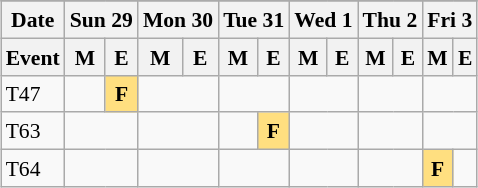<table class="wikitable" style="margin:0.5em auto; font-size:90%; line-height:1.25em;">
<tr align="center">
</tr>
<tr>
<th>Date</th>
<th colspan="2">Sun 29</th>
<th colspan="2">Mon 30</th>
<th colspan="2">Tue 31</th>
<th colspan="2">Wed 1</th>
<th colspan="2">Thu 2</th>
<th colspan="2">Fri 3</th>
</tr>
<tr>
<th>Event</th>
<th>M</th>
<th>E</th>
<th>M</th>
<th>E</th>
<th>M</th>
<th>E</th>
<th>M</th>
<th>E</th>
<th>M</th>
<th>E</th>
<th>M</th>
<th>E</th>
</tr>
<tr align="center">
<td align="left">T47</td>
<td></td>
<td bgcolor="#FFDF80"><strong>F</strong></td>
<td colspan="2"></td>
<td colspan="2"></td>
<td colspan="2"></td>
<td colspan="2"></td>
<td colspan="2"></td>
</tr>
<tr align="center">
<td align="left">T63</td>
<td colspan="2"></td>
<td colspan="2"></td>
<td></td>
<td bgcolor="#FFDF80"><strong>F</strong></td>
<td colspan="2"></td>
<td colspan="2"></td>
<td colspan="2"></td>
</tr>
<tr align="center">
<td align="left">T64</td>
<td colspan="2"></td>
<td colspan="2"></td>
<td colspan="2"></td>
<td colspan="2"></td>
<td colspan="2"></td>
<td bgcolor="#FFDF80"><strong>F</strong></td>
<td></td>
</tr>
</table>
